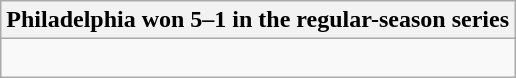<table class="wikitable collapsible collapsed">
<tr>
<th>Philadelphia won 5–1 in the regular-season series</th>
</tr>
<tr>
<td><br>




</td>
</tr>
</table>
